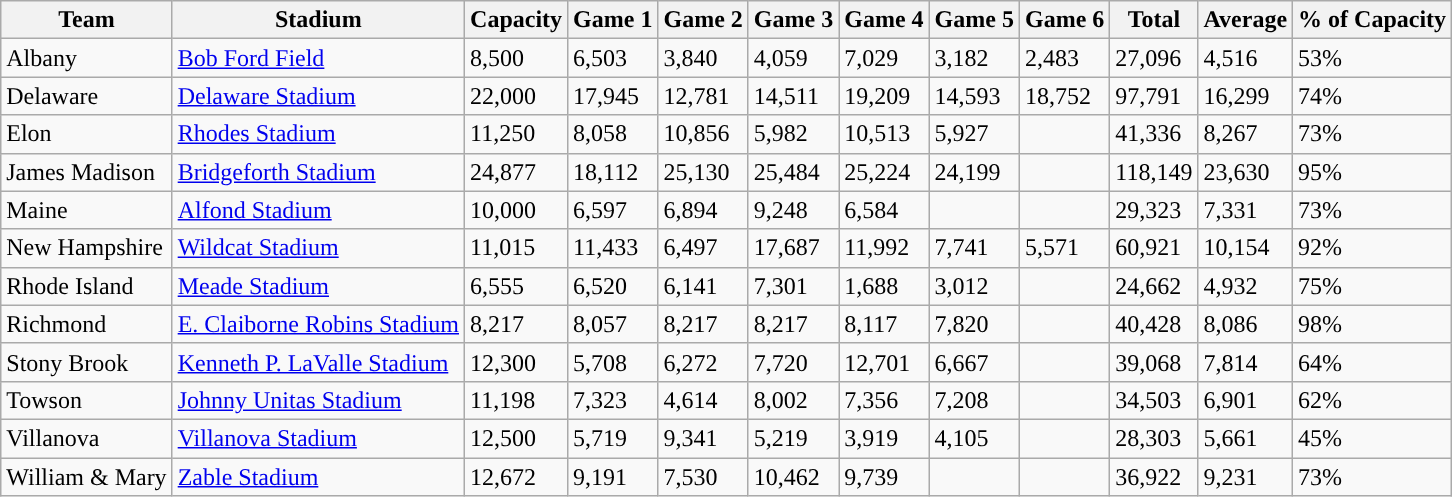<table class="wikitable sortable">
<tr>
<th>Team</th>
<th>Stadium</th>
<th>Capacity</th>
<th>Game 1</th>
<th>Game 2</th>
<th>Game 3</th>
<th>Game 4</th>
<th>Game 5</th>
<th>Game 6</th>
<th>Total</th>
<th>Average</th>
<th>% of Capacity</th>
</tr>
<tr>
<td>Albany</td>
<td><a href='#'>Bob Ford Field</a></td>
<td>8,500</td>
<td>6,503</td>
<td>3,840</td>
<td>4,059</td>
<td>7,029</td>
<td>3,182</td>
<td>2,483</td>
<td>27,096</td>
<td>4,516</td>
<td>53%</td>
</tr>
<tr>
<td>Delaware</td>
<td><a href='#'>Delaware Stadium</a></td>
<td>22,000</td>
<td>17,945</td>
<td>12,781</td>
<td>14,511</td>
<td>19,209</td>
<td>14,593</td>
<td>18,752</td>
<td>97,791</td>
<td>16,299</td>
<td>74%</td>
</tr>
<tr>
<td>Elon</td>
<td><a href='#'>Rhodes Stadium</a></td>
<td>11,250</td>
<td>8,058</td>
<td>10,856</td>
<td>5,982</td>
<td>10,513</td>
<td>5,927</td>
<td></td>
<td>41,336</td>
<td>8,267</td>
<td>73%</td>
</tr>
<tr>
<td>James Madison</td>
<td><a href='#'>Bridgeforth Stadium</a></td>
<td>24,877</td>
<td>18,112</td>
<td>25,130</td>
<td>25,484</td>
<td>25,224</td>
<td>24,199</td>
<td></td>
<td>118,149</td>
<td>23,630</td>
<td>95%</td>
</tr>
<tr>
<td>Maine</td>
<td><a href='#'>Alfond Stadium</a></td>
<td>10,000</td>
<td>6,597</td>
<td>6,894</td>
<td>9,248</td>
<td>6,584</td>
<td></td>
<td></td>
<td>29,323</td>
<td>7,331</td>
<td>73%</td>
</tr>
<tr>
<td>New Hampshire</td>
<td><a href='#'>Wildcat Stadium</a></td>
<td>11,015</td>
<td>11,433</td>
<td>6,497</td>
<td>17,687</td>
<td>11,992</td>
<td>7,741</td>
<td>5,571</td>
<td>60,921</td>
<td>10,154</td>
<td>92%</td>
</tr>
<tr>
<td>Rhode Island</td>
<td><a href='#'>Meade Stadium</a></td>
<td>6,555</td>
<td>6,520</td>
<td>6,141</td>
<td>7,301</td>
<td>1,688</td>
<td>3,012</td>
<td></td>
<td>24,662</td>
<td>4,932</td>
<td>75%</td>
</tr>
<tr>
<td>Richmond</td>
<td><a href='#'>E. Claiborne Robins Stadium</a></td>
<td>8,217</td>
<td>8,057</td>
<td>8,217</td>
<td>8,217</td>
<td>8,117</td>
<td>7,820</td>
<td></td>
<td>40,428</td>
<td>8,086</td>
<td>98%</td>
</tr>
<tr>
<td>Stony Brook</td>
<td><a href='#'>Kenneth P. LaValle Stadium</a></td>
<td>12,300</td>
<td>5,708</td>
<td>6,272</td>
<td>7,720</td>
<td>12,701</td>
<td>6,667</td>
<td></td>
<td>39,068</td>
<td>7,814</td>
<td>64%</td>
</tr>
<tr>
<td>Towson</td>
<td><a href='#'>Johnny Unitas Stadium</a></td>
<td>11,198</td>
<td>7,323</td>
<td>4,614</td>
<td>8,002</td>
<td>7,356</td>
<td>7,208</td>
<td></td>
<td>34,503</td>
<td>6,901</td>
<td>62%</td>
</tr>
<tr>
<td>Villanova</td>
<td><a href='#'>Villanova Stadium</a></td>
<td>12,500</td>
<td>5,719</td>
<td>9,341</td>
<td>5,219</td>
<td>3,919</td>
<td>4,105</td>
<td></td>
<td>28,303</td>
<td>5,661</td>
<td>45%</td>
</tr>
<tr>
<td>William & Mary</td>
<td><a href='#'>Zable Stadium</a></td>
<td>12,672</td>
<td>9,191</td>
<td>7,530</td>
<td>10,462</td>
<td>9,739</td>
<td></td>
<td></td>
<td>36,922</td>
<td>9,231</td>
<td>73%</td>
</tr>
</table>
